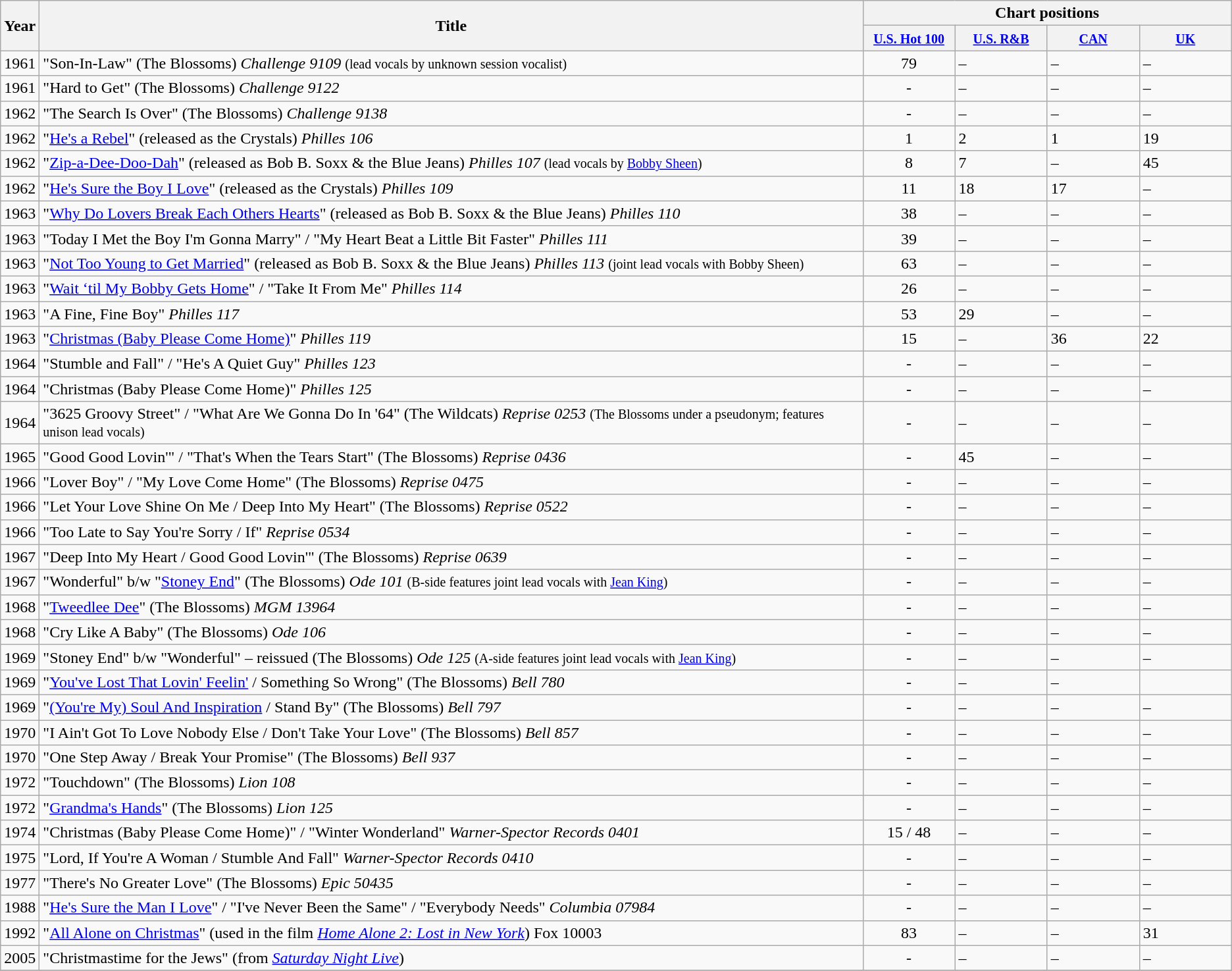<table class="wikitable">
<tr>
<th rowspan="2">Year</th>
<th rowspan="2">Title</th>
<th colspan="4">Chart positions</th>
</tr>
<tr>
<th style="width:86px;"><small><a href='#'>U.S. Hot 100</a></small><br></th>
<th style="width:86px;"><small><a href='#'>U.S. R&B</a></small></th>
<th style="width:86px;"><small><a href='#'>CAN</a></small></th>
<th style="width:86px;"><small><a href='#'>UK</a></small></th>
</tr>
<tr>
<td>1961</td>
<td>"Son-In-Law" (The Blossoms) <em>Challenge 9109</em> <small>(lead vocals by unknown session vocalist)</small></td>
<td style="text-align:center;">79</td>
<td>–</td>
<td>–</td>
<td>–</td>
</tr>
<tr>
<td>1961</td>
<td>"Hard to Get" (The Blossoms) <em>Challenge 9122</em></td>
<td style="text-align:center;">-</td>
<td>–</td>
<td>–</td>
<td>–</td>
</tr>
<tr>
<td>1962</td>
<td>"The Search Is Over" (The Blossoms) <em>Challenge 9138</em></td>
<td style="text-align:center;">-</td>
<td>–</td>
<td>–</td>
<td>–</td>
</tr>
<tr>
<td>1962</td>
<td>"<a href='#'>He's a Rebel</a>" (released as the Crystals) <em>Philles 106</em></td>
<td style="text-align:center;">1</td>
<td>2</td>
<td>1</td>
<td>19</td>
</tr>
<tr>
<td>1962</td>
<td>"<a href='#'>Zip-a-Dee-Doo-Dah</a>" (released as Bob B. Soxx & the Blue Jeans) <em>Philles 107</em> <small>(lead vocals by <a href='#'>Bobby Sheen</a>)</small></td>
<td style="text-align:center;">8</td>
<td>7</td>
<td>–</td>
<td>45</td>
</tr>
<tr>
<td>1962</td>
<td>"<a href='#'>He's Sure the Boy I Love</a>" (released as the Crystals) <em>Philles 109</em></td>
<td style="text-align:center;">11</td>
<td>18</td>
<td>17</td>
<td>–</td>
</tr>
<tr>
<td>1963</td>
<td>"<a href='#'>Why Do Lovers Break Each Others Hearts</a>" (released as Bob B. Soxx & the Blue Jeans) <em>Philles 110</em></td>
<td style="text-align:center;">38</td>
<td>–</td>
<td>–</td>
<td>–</td>
</tr>
<tr>
<td>1963</td>
<td>"Today I Met the Boy I'm Gonna Marry" / "My Heart Beat a Little Bit Faster" <em>Philles 111</em></td>
<td style="text-align:center;">39</td>
<td>–</td>
<td>–</td>
<td>–</td>
</tr>
<tr>
<td>1963</td>
<td>"<a href='#'>Not Too Young to Get Married</a>" (released as Bob B. Soxx & the Blue Jeans) <em>Philles 113</em> <small>(joint lead vocals with Bobby Sheen)</small></td>
<td style="text-align:center;">63</td>
<td>–</td>
<td>–</td>
<td>–</td>
</tr>
<tr>
<td>1963</td>
<td>"<a href='#'>Wait ‘til My Bobby Gets Home</a>" / "Take It From Me" <em>Philles 114</em></td>
<td style="text-align:center;">26</td>
<td>–</td>
<td>–</td>
<td>–</td>
</tr>
<tr>
<td>1963</td>
<td>"A Fine, Fine Boy" <em>Philles 117</em></td>
<td style="text-align:center;">53</td>
<td>29</td>
<td>–</td>
<td>–</td>
</tr>
<tr>
<td>1963</td>
<td>"<a href='#'>Christmas (Baby Please Come Home)</a>" <em>Philles 119</em></td>
<td style="text-align:center;">15</td>
<td>–</td>
<td>36</td>
<td>22</td>
</tr>
<tr>
<td>1964</td>
<td>"Stumble and Fall" / "He's A Quiet Guy" <em>Philles 123</em></td>
<td style="text-align:center;">-</td>
<td>–</td>
<td>–</td>
<td>–</td>
</tr>
<tr>
<td>1964</td>
<td>"Christmas (Baby Please Come Home)" <em>Philles 125</em></td>
<td style="text-align:center;">-</td>
<td>–</td>
<td>–</td>
<td>–</td>
</tr>
<tr>
<td>1964</td>
<td>"3625 Groovy Street" / "What Are We Gonna Do In '64" (The Wildcats) <em>Reprise 0253</em> <small>(The Blossoms under a pseudonym; features unison lead vocals)</small></td>
<td style="text-align:center;">-</td>
<td>–</td>
<td>–</td>
<td>–</td>
</tr>
<tr>
<td>1965</td>
<td>"Good Good Lovin'" / "That's When the Tears Start" (The Blossoms) <em>Reprise 0436</em></td>
<td style="text-align:center;">-</td>
<td>45</td>
<td>–</td>
<td>–</td>
</tr>
<tr>
<td>1966</td>
<td>"Lover Boy" / "My Love Come Home" (The Blossoms) <em>Reprise 0475</em></td>
<td style="text-align:center;">-</td>
<td>–</td>
<td>–</td>
<td>–</td>
</tr>
<tr>
<td>1966</td>
<td>"Let Your Love Shine On Me / Deep Into My Heart" (The Blossoms) <em>Reprise 0522</em></td>
<td style="text-align:center;">-</td>
<td>–</td>
<td>–</td>
<td>–</td>
</tr>
<tr>
<td>1966</td>
<td>"Too Late to Say You're Sorry / If" <em>Reprise 0534</em></td>
<td style="text-align:center;">-</td>
<td>–</td>
<td>–</td>
<td>–</td>
</tr>
<tr>
<td>1967</td>
<td>"Deep Into My Heart / Good Good Lovin'" (The Blossoms) <em>Reprise 0639</em></td>
<td style="text-align:center;">-</td>
<td>–</td>
<td>–</td>
<td>–</td>
</tr>
<tr>
<td>1967</td>
<td>"Wonderful" b/w "<a href='#'>Stoney End</a>" (The Blossoms) <em>Ode 101</em> <small>(B-side features joint lead vocals with <a href='#'>Jean King</a>)</small></td>
<td style="text-align:center;">-</td>
<td>–</td>
<td>–</td>
<td>–</td>
</tr>
<tr>
<td>1968</td>
<td>"<a href='#'>Tweedlee Dee</a>" (The Blossoms) <em>MGM 13964</em></td>
<td style="text-align:center;">-</td>
<td>–</td>
<td>–</td>
<td>–</td>
</tr>
<tr>
<td>1968</td>
<td>"Cry Like A Baby" (The Blossoms) <em>Ode 106</em></td>
<td style="text-align:center;">-</td>
<td>–</td>
<td>–</td>
<td>–</td>
</tr>
<tr>
<td>1969</td>
<td>"Stoney End" b/w "Wonderful" – reissued (The Blossoms) <em>Ode 125</em> <small>(A-side features joint lead vocals with <a href='#'>Jean King</a>)</small></td>
<td style="text-align:center;">-</td>
<td>–</td>
<td>–</td>
<td>–</td>
</tr>
<tr>
<td>1969</td>
<td>"<a href='#'>You've Lost That Lovin' Feelin'</a> / Something So Wrong" (The Blossoms) <em>Bell 780</em></td>
<td style="text-align:center;">-</td>
<td>–</td>
<td>–</td>
</tr>
<tr>
<td>1969</td>
<td>"<a href='#'>(You're My) Soul And Inspiration</a> / Stand By" (The Blossoms) <em>Bell 797</em></td>
<td style="text-align:center;">-</td>
<td>–</td>
<td>–</td>
<td>–</td>
</tr>
<tr>
<td>1970</td>
<td>"I Ain't Got To Love Nobody Else / Don't Take Your Love" (The Blossoms) <em>Bell 857</em></td>
<td style="text-align:center;">-</td>
<td>–</td>
<td>–</td>
<td>–</td>
</tr>
<tr>
<td>1970</td>
<td>"One Step Away / Break Your Promise" (The Blossoms) <em>Bell 937</em></td>
<td style="text-align:center;">-</td>
<td>–</td>
<td>–</td>
<td>–</td>
</tr>
<tr>
<td>1972</td>
<td>"Touchdown" (The Blossoms) <em>Lion 108</em></td>
<td style="text-align:center;">-</td>
<td>–</td>
<td>–</td>
<td>–</td>
</tr>
<tr>
<td>1972</td>
<td>"<a href='#'>Grandma's Hands</a>" (The Blossoms) <em>Lion 125</em></td>
<td style="text-align:center;">-</td>
<td>–</td>
<td>–</td>
<td>–</td>
</tr>
<tr>
<td>1974</td>
<td>"Christmas (Baby Please Come Home)" / "Winter Wonderland" <em>Warner-Spector Records 0401</em></td>
<td style="text-align:center;">15 / 48</td>
<td>–</td>
<td>–</td>
<td>–</td>
</tr>
<tr>
<td>1975</td>
<td>"Lord, If You're A Woman / Stumble And Fall" <em>Warner-Spector Records 0410</em></td>
<td style="text-align:center;">-</td>
<td>–</td>
<td>–</td>
<td>–</td>
</tr>
<tr>
<td>1977</td>
<td>"There's No Greater Love" (The Blossoms) <em>Epic 50435</em></td>
<td style="text-align:center;">-</td>
<td>–</td>
<td>–</td>
<td>–</td>
</tr>
<tr>
<td>1988</td>
<td>"<a href='#'>He's Sure the Man I Love</a>" / "I've Never Been the Same" / "Everybody Needs" <em>Columbia 07984</em></td>
<td style="text-align:center;">-</td>
<td>–</td>
<td>–</td>
<td>–</td>
</tr>
<tr>
<td>1992</td>
<td>"<a href='#'>All Alone on Christmas</a>" (used in the film <em><a href='#'>Home Alone 2: Lost in New York</a></em>) Fox 10003</td>
<td style="text-align:center;">83</td>
<td>–</td>
<td>–</td>
<td>31</td>
</tr>
<tr>
<td>2005</td>
<td>"Christmastime for the Jews" (from <em><a href='#'>Saturday Night Live</a></em>)</td>
<td style="text-align:center;">-</td>
<td>–</td>
<td>–</td>
<td>–</td>
</tr>
<tr>
</tr>
</table>
